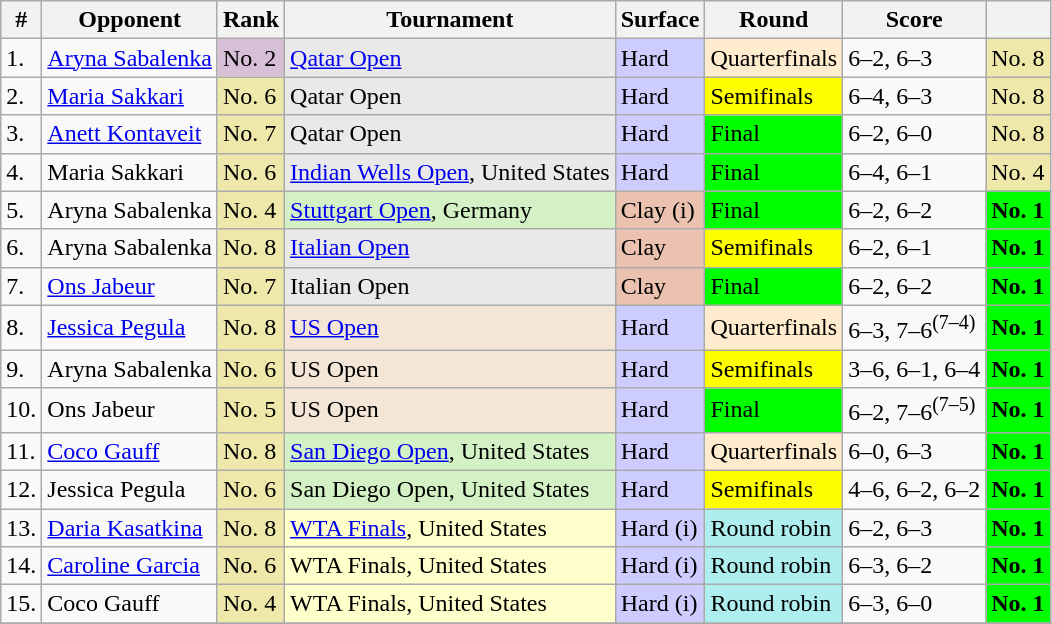<table class="wikitable sortable">
<tr>
<th>#</th>
<th>Opponent</th>
<th>Rank</th>
<th>Tournament</th>
<th>Surface</th>
<th>Round</th>
<th>Score</th>
<th></th>
</tr>
<tr>
<td>1.</td>
<td> <a href='#'>Aryna Sabalenka</a></td>
<td bgcolor=thistle>No. 2</td>
<td bgcolor=e9e9e9><a href='#'>Qatar Open</a></td>
<td bgcolor=ccccff>Hard</td>
<td bgcolor=ffebcd>Quarterfinals</td>
<td>6–2, 6–3</td>
<td bgcolor=eee8aa>No. 8</td>
</tr>
<tr>
<td>2.</td>
<td> <a href='#'>Maria Sakkari</a></td>
<td bgcolor=eee8aa>No. 6</td>
<td bgcolor=e9e9e9>Qatar Open</td>
<td bgcolor=ccccff>Hard</td>
<td bgcolor=yellow>Semifinals</td>
<td>6–4, 6–3</td>
<td bgcolor=eee8aa>No. 8</td>
</tr>
<tr>
<td>3.</td>
<td> <a href='#'>Anett Kontaveit</a></td>
<td bgcolor=eee8aa>No. 7</td>
<td bgcolor=e9e9e9>Qatar Open</td>
<td bgcolor=ccccff>Hard</td>
<td bgcolor=lime>Final</td>
<td>6–2, 6–0</td>
<td bgcolor=eee8aa>No. 8</td>
</tr>
<tr>
<td>4.</td>
<td> Maria Sakkari</td>
<td bgcolor=eee8aa>No. 6</td>
<td bgcolor=e9e9e9><a href='#'>Indian Wells Open</a>, United States</td>
<td bgcolor=ccccff>Hard</td>
<td bgcolor=lime>Final</td>
<td>6–4, 6–1</td>
<td bgcolor=eee8aa>No. 4</td>
</tr>
<tr>
<td>5.</td>
<td> Aryna Sabalenka</td>
<td bgcolor=eee8aa>No. 4</td>
<td bgcolor=d4f1c5><a href='#'>Stuttgart Open</a>, Germany</td>
<td bgcolor=ebc2af>Clay (i)</td>
<td bgcolor=lime>Final</td>
<td>6–2, 6–2</td>
<td bgcolor=lime><strong>No. 1</strong></td>
</tr>
<tr>
<td>6.</td>
<td> Aryna Sabalenka</td>
<td bgcolor=eee8aa>No. 8</td>
<td bgcolor=e9e9e9><a href='#'>Italian Open</a></td>
<td bgcolor=ebc2af>Clay</td>
<td bgcolor=yellow>Semifinals</td>
<td>6–2, 6–1</td>
<td bgcolor=lime><strong>No. 1</strong></td>
</tr>
<tr>
<td>7.</td>
<td> <a href='#'>Ons Jabeur</a></td>
<td bgcolor=eee8aa>No. 7</td>
<td bgcolor=e9e9e9>Italian Open</td>
<td bgcolor=ebc2af>Clay</td>
<td bgcolor=lime>Final</td>
<td>6–2, 6–2</td>
<td bgcolor=lime><strong>No. 1</strong></td>
</tr>
<tr>
<td>8.</td>
<td> <a href='#'>Jessica Pegula</a></td>
<td bgcolor=eee8aa>No. 8</td>
<td bgcolor=f3e6d7><a href='#'>US Open</a></td>
<td bgcolor=ccccff>Hard</td>
<td bgcolor=ffebcd>Quarterfinals</td>
<td>6–3, 7–6<sup>(7–4)</sup></td>
<td bgcolor=lime><strong>No. 1</strong></td>
</tr>
<tr>
<td>9.</td>
<td> Aryna Sabalenka</td>
<td bgcolor=eee8aa>No. 6</td>
<td bgcolor=f3e6d7>US Open</td>
<td bgcolor=ccccff>Hard</td>
<td bgcolor=yellow>Semifinals</td>
<td>3–6, 6–1, 6–4</td>
<td bgcolor=lime><strong>No. 1</strong></td>
</tr>
<tr>
<td>10.</td>
<td> Ons Jabeur</td>
<td bgcolor=eee8aa>No. 5</td>
<td bgcolor=f3e6d7>US Open</td>
<td bgcolor=ccccff>Hard</td>
<td bgcolor=lime>Final</td>
<td>6–2, 7–6<sup>(7–5)</sup></td>
<td bgcolor=lime><strong>No. 1</strong></td>
</tr>
<tr>
<td>11.</td>
<td> <a href='#'>Coco Gauff</a></td>
<td bgcolor=eee8aa>No. 8</td>
<td bgcolor=d4f1c5><a href='#'>San Diego Open</a>, United States</td>
<td bgcolor=ccccff>Hard</td>
<td bgcolor=ffebcd>Quarterfinals</td>
<td>6–0, 6–3</td>
<td bgcolor=lime><strong>No. 1</strong></td>
</tr>
<tr>
<td>12.</td>
<td> Jessica Pegula</td>
<td bgcolor=eee8aa>No. 6</td>
<td bgcolor=d4f1c5>San Diego Open, United States</td>
<td bgcolor=ccccff>Hard</td>
<td bgcolor=yellow>Semifinals</td>
<td>4–6, 6–2, 6–2</td>
<td bgcolor=lime><strong>No. 1</strong></td>
</tr>
<tr>
<td>13.</td>
<td> <a href='#'>Daria Kasatkina</a></td>
<td bgcolor=eee8aa>No. 8</td>
<td bgcolor=ffffcc><a href='#'>WTA Finals</a>, United States</td>
<td bgcolor=ccccff>Hard (i)</td>
<td bgcolor=afeeee>Round robin</td>
<td>6–2, 6–3</td>
<td bgcolor=lime><strong>No. 1</strong></td>
</tr>
<tr>
<td>14.</td>
<td> <a href='#'>Caroline Garcia</a></td>
<td bgcolor=eee8aa>No. 6</td>
<td bgcolor=ffffcc>WTA Finals, United States</td>
<td bgcolor=ccccff>Hard (i)</td>
<td bgcolor=afeeee>Round robin</td>
<td>6–3, 6–2</td>
<td bgcolor=lime><strong>No. 1</strong></td>
</tr>
<tr>
<td>15.</td>
<td> Coco Gauff</td>
<td bgcolor=eee8aa>No. 4</td>
<td bgcolor=ffffcc>WTA Finals, United States</td>
<td bgcolor=ccccff>Hard (i)</td>
<td bgcolor=afeeee>Round robin</td>
<td>6–3, 6–0</td>
<td bgcolor=lime><strong>No. 1</strong></td>
</tr>
<tr>
</tr>
</table>
